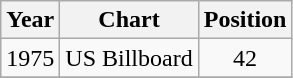<table class="wikitable">
<tr>
<th>Year</th>
<th>Chart</th>
<th>Position</th>
</tr>
<tr>
<td>1975</td>
<td>US Billboard</td>
<td align="center">42</td>
</tr>
<tr>
</tr>
</table>
